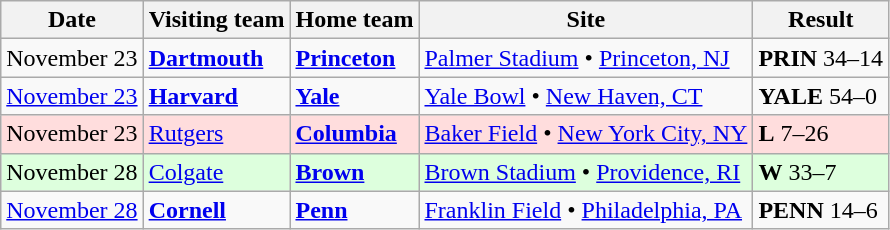<table class="wikitable">
<tr>
<th>Date</th>
<th>Visiting team</th>
<th>Home team</th>
<th>Site</th>
<th>Result</th>
</tr>
<tr>
<td>November 23</td>
<td><strong><a href='#'>Dartmouth</a></strong></td>
<td><strong><a href='#'>Princeton</a></strong></td>
<td><a href='#'>Palmer Stadium</a> • <a href='#'>Princeton, NJ</a></td>
<td><strong>PRIN</strong> 34–14</td>
</tr>
<tr>
<td><a href='#'>November 23</a></td>
<td><strong><a href='#'>Harvard</a></strong></td>
<td><strong><a href='#'>Yale</a></strong></td>
<td><a href='#'>Yale Bowl</a> • <a href='#'>New Haven, CT</a></td>
<td><strong>YALE</strong> 54–0</td>
</tr>
<tr style="background:#FFDDDD;">
<td>November 23</td>
<td><a href='#'>Rutgers</a></td>
<td><strong><a href='#'>Columbia</a></strong></td>
<td><a href='#'>Baker Field</a> • <a href='#'>New York City, NY</a></td>
<td><strong>L</strong> 7–26</td>
</tr>
<tr style="background:#DDFFDD;">
<td>November 28</td>
<td><a href='#'>Colgate</a></td>
<td><strong><a href='#'>Brown</a></strong></td>
<td><a href='#'>Brown Stadium</a> • <a href='#'>Providence, RI</a></td>
<td><strong>W</strong> 33–7</td>
</tr>
<tr>
<td><a href='#'>November 28</a></td>
<td><strong><a href='#'>Cornell</a></strong></td>
<td><strong><a href='#'>Penn</a></strong></td>
<td><a href='#'>Franklin Field</a> • <a href='#'>Philadelphia, PA</a></td>
<td><strong>PENN</strong> 14–6</td>
</tr>
</table>
